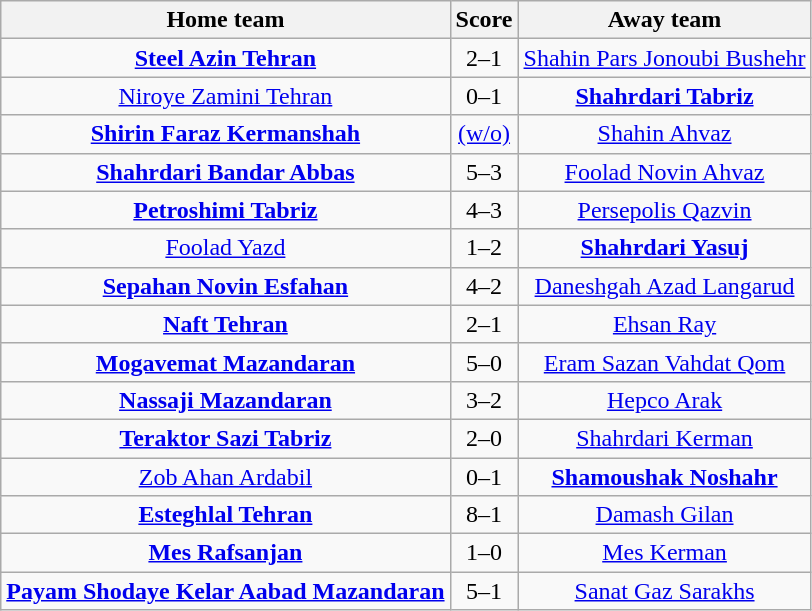<table class="wikitable" style="text-align: center">
<tr>
<th>Home team</th>
<th>Score</th>
<th>Away team</th>
</tr>
<tr>
<td><strong><a href='#'>Steel Azin Tehran</a></strong></td>
<td>2–1</td>
<td><a href='#'>Shahin Pars Jonoubi Bushehr</a></td>
</tr>
<tr>
<td><a href='#'>Niroye Zamini Tehran</a></td>
<td>0–1</td>
<td><strong><a href='#'>Shahrdari Tabriz</a></strong></td>
</tr>
<tr>
<td><strong><a href='#'>Shirin Faraz Kermanshah</a></strong></td>
<td><a href='#'>(w/o)</a></td>
<td><a href='#'>Shahin Ahvaz</a></td>
</tr>
<tr>
<td><strong><a href='#'>Shahrdari Bandar Abbas</a></strong></td>
<td>5–3</td>
<td><a href='#'>Foolad Novin Ahvaz</a></td>
</tr>
<tr>
<td><strong><a href='#'>Petroshimi Tabriz</a></strong></td>
<td>4–3</td>
<td><a href='#'>Persepolis Qazvin</a></td>
</tr>
<tr>
<td><a href='#'>Foolad Yazd</a></td>
<td>1–2</td>
<td><strong><a href='#'>Shahrdari Yasuj</a></strong></td>
</tr>
<tr>
<td><strong><a href='#'>Sepahan Novin Esfahan</a></strong></td>
<td>4–2</td>
<td><a href='#'>Daneshgah Azad Langarud</a></td>
</tr>
<tr>
<td><strong><a href='#'>Naft Tehran</a></strong></td>
<td>2–1</td>
<td><a href='#'>Ehsan Ray</a></td>
</tr>
<tr>
<td><strong><a href='#'>Mogavemat Mazandaran</a></strong></td>
<td>5–0</td>
<td><a href='#'>Eram Sazan Vahdat Qom</a></td>
</tr>
<tr>
<td><strong><a href='#'>Nassaji Mazandaran</a></strong></td>
<td>3–2</td>
<td><a href='#'>Hepco Arak</a></td>
</tr>
<tr>
<td><strong><a href='#'>Teraktor Sazi Tabriz</a></strong></td>
<td>2–0</td>
<td><a href='#'>Shahrdari Kerman</a></td>
</tr>
<tr>
<td><a href='#'>Zob Ahan Ardabil</a></td>
<td>0–1</td>
<td><strong><a href='#'>Shamoushak Noshahr</a></strong></td>
</tr>
<tr>
<td><strong><a href='#'>Esteghlal Tehran</a></strong></td>
<td>8–1</td>
<td><a href='#'>Damash Gilan</a></td>
</tr>
<tr>
<td><strong><a href='#'>Mes Rafsanjan</a></strong></td>
<td>1–0</td>
<td><a href='#'>Mes Kerman</a></td>
</tr>
<tr>
<td><strong><a href='#'>Payam Shodaye Kelar Aabad Mazandaran</a></strong></td>
<td>5–1</td>
<td><a href='#'>Sanat Gaz Sarakhs</a></td>
</tr>
</table>
